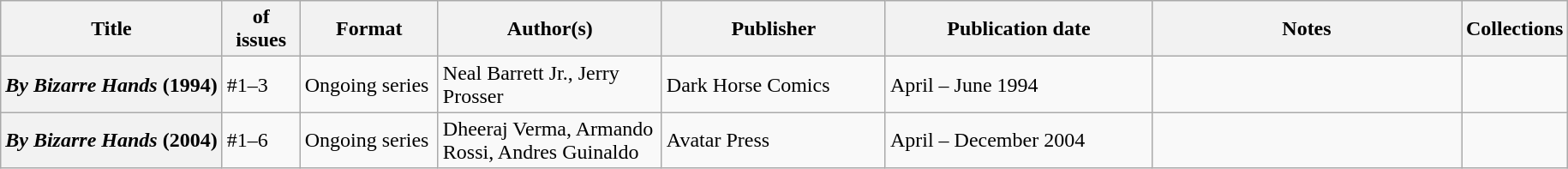<table class="wikitable">
<tr>
<th>Title</th>
<th style="width:40pt"> of issues</th>
<th style="width:75pt">Format</th>
<th style="width:125pt">Author(s)</th>
<th style="width:125pt">Publisher</th>
<th style="width:150pt">Publication date</th>
<th style="width:175pt">Notes</th>
<th>Collections</th>
</tr>
<tr>
<th><em>By Bizarre Hands</em> (1994)</th>
<td>#1–3</td>
<td>Ongoing series</td>
<td>Neal Barrett Jr., Jerry Prosser</td>
<td>Dark Horse Comics</td>
<td>April – June 1994</td>
<td></td>
<td></td>
</tr>
<tr>
<th><em>By Bizarre Hands</em> (2004)</th>
<td>#1–6</td>
<td>Ongoing series</td>
<td>Dheeraj Verma, Armando Rossi, Andres Guinaldo</td>
<td>Avatar Press</td>
<td>April – December 2004</td>
<td></td>
<td></td>
</tr>
</table>
